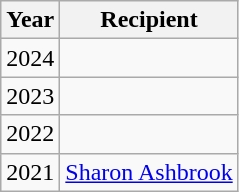<table class="wikitable">
<tr>
<th>Year</th>
<th>Recipient</th>
</tr>
<tr>
<td>2024</td>
<td></td>
</tr>
<tr>
<td>2023</td>
<td></td>
</tr>
<tr>
<td>2022</td>
<td></td>
</tr>
<tr>
<td>2021</td>
<td><a href='#'>Sharon Ashbrook</a></td>
</tr>
</table>
